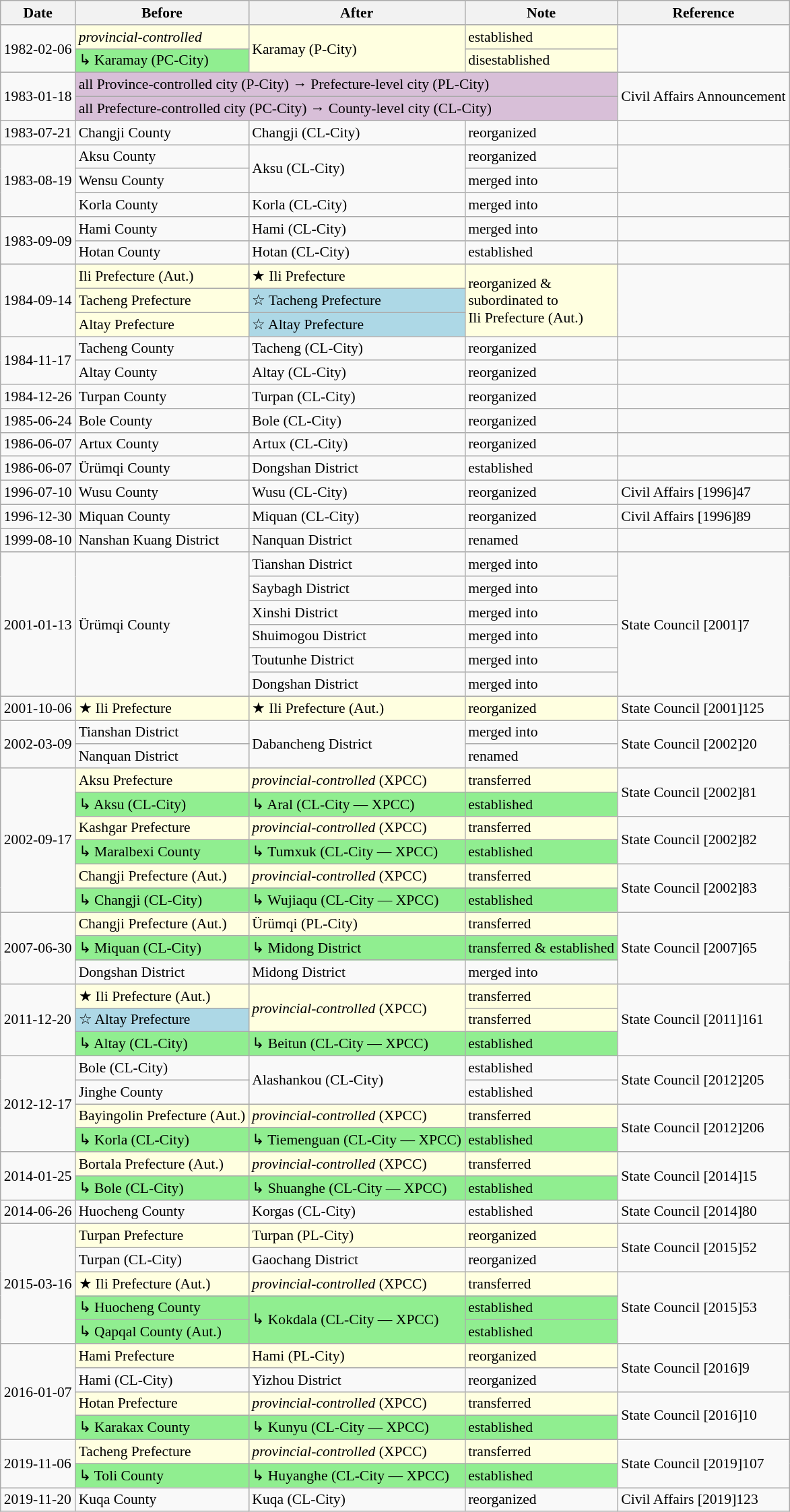<table class="wikitable" style="font-size:90%;" align="center">
<tr>
<th>Date</th>
<th>Before</th>
<th>After</th>
<th>Note</th>
<th>Reference</th>
</tr>
<tr>
<td rowspan="2">1982-02-06</td>
<td bgcolor="lightyellow"><em>provincial-controlled</em></td>
<td bgcolor="lightyellow" rowspan="2">Karamay (P-City)</td>
<td bgcolor="lightyellow">established</td>
<td rowspan="2"></td>
</tr>
<tr>
<td bgcolor="lightgreen">↳ Karamay (PC-City)</td>
<td bgcolor="lightyellow">disestablished</td>
</tr>
<tr>
<td rowspan="2">1983-01-18</td>
<td bgcolor="thistle" colspan="3">all Province-controlled city (P-City) → Prefecture-level city (PL-City)</td>
<td rowspan="2">Civil Affairs Announcement</td>
</tr>
<tr>
<td bgcolor="thistle" colspan="3">all Prefecture-controlled city (PC-City) → County-level city (CL-City)</td>
</tr>
<tr>
<td>1983-07-21</td>
<td>Changji County</td>
<td>Changji (CL-City)</td>
<td>reorganized</td>
<td></td>
</tr>
<tr>
<td rowspan="3">1983-08-19</td>
<td>Aksu County</td>
<td rowspan="2">Aksu (CL-City)</td>
<td>reorganized</td>
<td rowspan="2"></td>
</tr>
<tr>
<td> Wensu County</td>
<td>merged into</td>
</tr>
<tr>
<td>Korla County</td>
<td>Korla (CL-City)</td>
<td>merged into</td>
<td></td>
</tr>
<tr>
<td rowspan="2">1983-09-09</td>
<td>Hami County</td>
<td>Hami (CL-City)</td>
<td>merged into</td>
<td></td>
</tr>
<tr>
<td> Hotan County</td>
<td>Hotan (CL-City)</td>
<td>established</td>
<td></td>
</tr>
<tr>
<td rowspan="3">1984-09-14</td>
<td bgcolor="lightyellow">Ili Prefecture (Aut.)</td>
<td bgcolor="lightyellow">★ Ili Prefecture</td>
<td bgcolor="lightyellow" rowspan="3">reorganized &<br>subordinated to<br>Ili Prefecture (Aut.)</td>
<td rowspan="3"></td>
</tr>
<tr>
<td bgcolor="lightyellow">Tacheng Prefecture</td>
<td bgcolor="lightblue">☆ Tacheng Prefecture</td>
</tr>
<tr>
<td bgcolor="lightyellow">Altay Prefecture</td>
<td bgcolor="lightblue">☆ Altay Prefecture</td>
</tr>
<tr>
<td rowspan="2">1984-11-17</td>
<td>Tacheng County</td>
<td>Tacheng (CL-City)</td>
<td>reorganized</td>
<td></td>
</tr>
<tr>
<td>Altay County</td>
<td>Altay (CL-City)</td>
<td>reorganized</td>
<td></td>
</tr>
<tr>
<td>1984-12-26</td>
<td>Turpan County</td>
<td>Turpan (CL-City)</td>
<td>reorganized</td>
<td></td>
</tr>
<tr>
<td>1985-06-24</td>
<td>Bole County</td>
<td>Bole (CL-City)</td>
<td>reorganized</td>
<td></td>
</tr>
<tr>
<td>1986-06-07</td>
<td>Artux County</td>
<td>Artux (CL-City)</td>
<td>reorganized</td>
<td></td>
</tr>
<tr>
<td>1986-06-07</td>
<td> Ürümqi County</td>
<td>Dongshan District</td>
<td>established</td>
<td></td>
</tr>
<tr>
<td>1996-07-10</td>
<td>Wusu County</td>
<td>Wusu (CL-City)</td>
<td>reorganized</td>
<td>Civil Affairs [1996]47</td>
</tr>
<tr>
<td>1996-12-30</td>
<td>Miquan County</td>
<td>Miquan (CL-City)</td>
<td>reorganized</td>
<td>Civil Affairs [1996]89</td>
</tr>
<tr>
<td>1999-08-10</td>
<td>Nanshan Kuang District</td>
<td>Nanquan District</td>
<td>renamed</td>
<td></td>
</tr>
<tr>
<td rowspan="6">2001-01-13</td>
<td rowspan="6"> Ürümqi County</td>
<td>Tianshan District</td>
<td>merged into</td>
<td rowspan="6">State Council [2001]7</td>
</tr>
<tr>
<td>Saybagh District</td>
<td>merged into</td>
</tr>
<tr>
<td>Xinshi District</td>
<td>merged into</td>
</tr>
<tr>
<td>Shuimogou District</td>
<td>merged into</td>
</tr>
<tr>
<td>Toutunhe District</td>
<td>merged into</td>
</tr>
<tr>
<td>Dongshan District</td>
<td>merged into</td>
</tr>
<tr>
<td>2001-10-06</td>
<td bgcolor="lightyellow">★ Ili Prefecture</td>
<td bgcolor="lightyellow">★ Ili Prefecture (Aut.)</td>
<td bgcolor="lightyellow">reorganized</td>
<td>State Council [2001]125</td>
</tr>
<tr>
<td rowspan="2">2002-03-09</td>
<td> Tianshan District</td>
<td rowspan="2">Dabancheng District</td>
<td>merged into</td>
<td rowspan="2">State Council [2002]20</td>
</tr>
<tr>
<td>Nanquan District</td>
<td>renamed</td>
</tr>
<tr>
<td rowspan="6">2002-09-17</td>
<td bgcolor="lightyellow"> Aksu Prefecture</td>
<td bgcolor="lightyellow"><em>provincial-controlled</em> (XPCC)</td>
<td bgcolor="lightyellow">transferred</td>
<td rowspan="2">State Council [2002]81</td>
</tr>
<tr bgcolor="lightgreen">
<td>↳  Aksu (CL-City)</td>
<td>↳ Aral (CL-City — XPCC)</td>
<td>established</td>
</tr>
<tr>
<td bgcolor="lightyellow"> Kashgar Prefecture</td>
<td bgcolor="lightyellow"><em>provincial-controlled</em> (XPCC)</td>
<td bgcolor="lightyellow">transferred</td>
<td rowspan="2">State Council [2002]82</td>
</tr>
<tr bgcolor="lightgreen">
<td>↳  Maralbexi County</td>
<td>↳ Tumxuk (CL-City — XPCC)</td>
<td>established</td>
</tr>
<tr>
<td bgcolor="lightyellow"> Changji Prefecture (Aut.)</td>
<td bgcolor="lightyellow"><em>provincial-controlled</em> (XPCC)</td>
<td bgcolor="lightyellow">transferred</td>
<td rowspan="2">State Council [2002]83</td>
</tr>
<tr bgcolor="lightgreen">
<td>↳  Changji (CL-City)</td>
<td>↳ Wujiaqu (CL-City — XPCC)</td>
<td>established</td>
</tr>
<tr>
<td rowspan="3">2007-06-30</td>
<td bgcolor="lightyellow"> Changji Prefecture (Aut.)</td>
<td bgcolor="lightyellow">Ürümqi (PL-City)</td>
<td bgcolor="lightyellow">transferred</td>
<td rowspan="3">State Council [2007]65</td>
</tr>
<tr bgcolor="lightgreen">
<td>↳ Miquan (CL-City)</td>
<td>↳ Midong District</td>
<td>transferred & established</td>
</tr>
<tr>
<td>Dongshan District</td>
<td>Midong District</td>
<td>merged into</td>
</tr>
<tr>
<td rowspan="3">2011-12-20</td>
<td bgcolor="lightyellow">★  Ili Prefecture (Aut.)</td>
<td bgcolor="lightyellow" rowspan="2"><em>provincial-controlled</em> (XPCC)</td>
<td bgcolor="lightyellow">transferred</td>
<td rowspan="3">State Council [2011]161</td>
</tr>
<tr>
<td bgcolor="lightblue">☆  Altay Prefecture</td>
<td bgcolor="lightyellow">transferred</td>
</tr>
<tr bgcolor="lightgreen">
<td>↳  Altay (CL-City)</td>
<td>↳ Beitun (CL-City — XPCC)</td>
<td>established</td>
</tr>
<tr>
<td rowspan="4">2012-12-17</td>
<td> Bole (CL-City)</td>
<td rowspan="2">Alashankou (CL-City)</td>
<td>established</td>
<td rowspan="2">State Council [2012]205</td>
</tr>
<tr>
<td> Jinghe County</td>
<td>established</td>
</tr>
<tr>
<td bgcolor="lightyellow"> Bayingolin Prefecture (Aut.)</td>
<td bgcolor="lightyellow"><em>provincial-controlled</em> (XPCC)</td>
<td bgcolor="lightyellow">transferred</td>
<td rowspan="2">State Council [2012]206</td>
</tr>
<tr bgcolor="lightgreen">
<td>↳  Korla (CL-City)</td>
<td>↳ Tiemenguan (CL-City — XPCC)</td>
<td>established</td>
</tr>
<tr>
<td rowspan="2">2014-01-25</td>
<td bgcolor="lightyellow"> Bortala Prefecture (Aut.)</td>
<td bgcolor="lightyellow"><em>provincial-controlled</em> (XPCC)</td>
<td bgcolor="lightyellow">transferred</td>
<td rowspan="2">State Council [2014]15</td>
</tr>
<tr bgcolor="lightgreen">
<td>↳  Bole (CL-City)</td>
<td>↳ Shuanghe (CL-City — XPCC)</td>
<td>established</td>
</tr>
<tr>
<td>2014-06-26</td>
<td> Huocheng County</td>
<td>Korgas (CL-City)</td>
<td>established</td>
<td>State Council [2014]80</td>
</tr>
<tr>
<td rowspan="5">2015-03-16</td>
<td bgcolor="lightyellow">Turpan Prefecture</td>
<td bgcolor="lightyellow">Turpan (PL-City)</td>
<td bgcolor="lightyellow">reorganized</td>
<td rowspan="2">State Council [2015]52</td>
</tr>
<tr>
<td>Turpan (CL-City)</td>
<td>Gaochang District</td>
<td>reorganized</td>
</tr>
<tr>
<td bgcolor="lightyellow">★  Ili Prefecture (Aut.)</td>
<td bgcolor="lightyellow"><em>provincial-controlled</em> (XPCC)</td>
<td bgcolor="lightyellow">transferred</td>
<td rowspan="3">State Council [2015]53</td>
</tr>
<tr bgcolor="lightgreen">
<td>↳  Huocheng County</td>
<td rowspan="2">↳ Kokdala (CL-City — XPCC)</td>
<td>established</td>
</tr>
<tr bgcolor="lightgreen">
<td>↳  Qapqal County (Aut.)</td>
<td>established</td>
</tr>
<tr>
<td rowspan="4">2016-01-07</td>
<td bgcolor="lightyellow">Hami Prefecture</td>
<td bgcolor="lightyellow">Hami (PL-City)</td>
<td bgcolor="lightyellow">reorganized</td>
<td rowspan="2">State Council [2016]9</td>
</tr>
<tr>
<td>Hami (CL-City)</td>
<td>Yizhou District</td>
<td>reorganized</td>
</tr>
<tr>
<td bgcolor="lightyellow"> Hotan Prefecture</td>
<td bgcolor="lightyellow"><em>provincial-controlled</em> (XPCC)</td>
<td bgcolor="lightyellow">transferred</td>
<td rowspan="2">State Council [2016]10</td>
</tr>
<tr bgcolor="lightgreen">
<td>↳  Karakax County</td>
<td>↳ Kunyu (CL-City — XPCC)</td>
<td>established</td>
</tr>
<tr>
<td rowspan="2">2019-11-06</td>
<td bgcolor="lightyellow"> Tacheng Prefecture</td>
<td bgcolor="lightyellow"><em>provincial-controlled</em> (XPCC)</td>
<td bgcolor="lightyellow">transferred</td>
<td rowspan="2">State Council [2019]107</td>
</tr>
<tr bgcolor="lightgreen">
<td>↳  Toli County</td>
<td>↳ Huyanghe (CL-City — XPCC)</td>
<td>established</td>
</tr>
<tr>
<td>2019-11-20</td>
<td>Kuqa County</td>
<td>Kuqa (CL-City)</td>
<td>reorganized</td>
<td>Civil Affairs [2019]123</td>
</tr>
</table>
